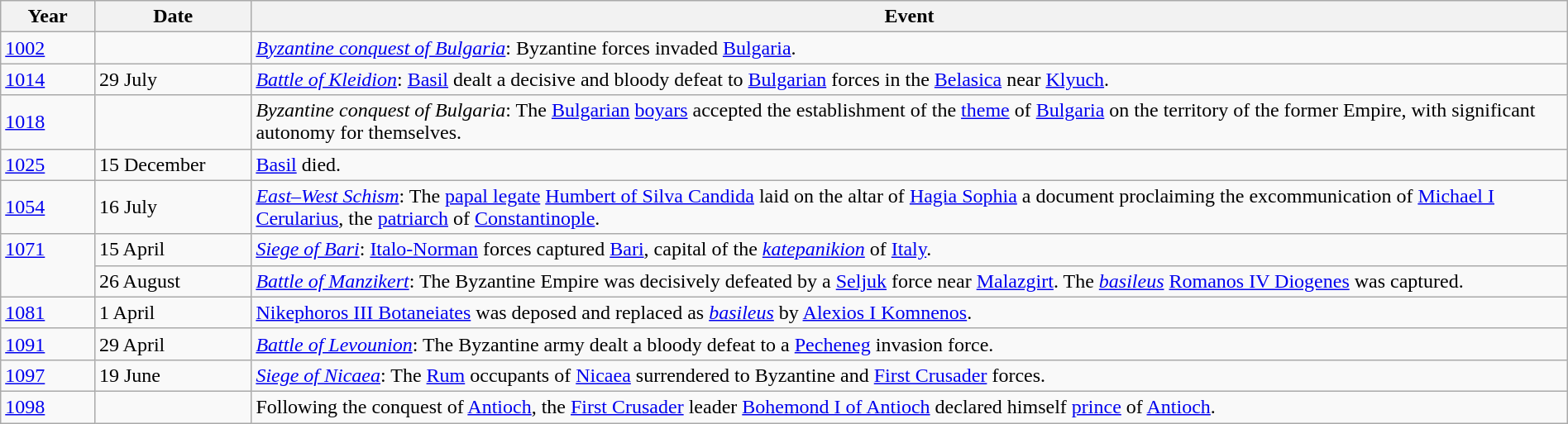<table class="wikitable" width="100%">
<tr>
<th style="width:6%">Year</th>
<th style="width:10%">Date</th>
<th>Event</th>
</tr>
<tr>
<td><a href='#'>1002</a></td>
<td></td>
<td><em><a href='#'>Byzantine conquest of Bulgaria</a></em>: Byzantine forces invaded <a href='#'>Bulgaria</a>.</td>
</tr>
<tr>
<td><a href='#'>1014</a></td>
<td>29 July</td>
<td><em><a href='#'>Battle of Kleidion</a></em>: <a href='#'>Basil</a> dealt a decisive and bloody defeat to <a href='#'>Bulgarian</a> forces in the <a href='#'>Belasica</a> near <a href='#'>Klyuch</a>.</td>
</tr>
<tr>
<td><a href='#'>1018</a></td>
<td></td>
<td><em>Byzantine conquest of Bulgaria</em>: The <a href='#'>Bulgarian</a> <a href='#'>boyars</a> accepted the establishment of the <a href='#'>theme</a> of <a href='#'>Bulgaria</a> on the territory of the former Empire, with significant autonomy for themselves.</td>
</tr>
<tr>
<td><a href='#'>1025</a></td>
<td>15 December</td>
<td><a href='#'>Basil</a> died.</td>
</tr>
<tr>
<td><a href='#'>1054</a></td>
<td>16 July</td>
<td><em><a href='#'>East–West Schism</a></em>: The <a href='#'>papal legate</a> <a href='#'>Humbert of Silva Candida</a> laid on the altar of <a href='#'>Hagia Sophia</a> a document proclaiming the excommunication of <a href='#'>Michael I Cerularius</a>, the <a href='#'>patriarch</a> of <a href='#'>Constantinople</a>.</td>
</tr>
<tr>
<td rowspan="2" valign="top"><a href='#'>1071</a></td>
<td>15 April</td>
<td><em><a href='#'>Siege of Bari</a></em>: <a href='#'>Italo-Norman</a> forces captured <a href='#'>Bari</a>, capital of the <em><a href='#'>katepanikion</a></em> of <a href='#'>Italy</a>.</td>
</tr>
<tr>
<td>26 August</td>
<td><em><a href='#'>Battle of Manzikert</a></em>: The Byzantine Empire was decisively defeated by a <a href='#'>Seljuk</a> force near <a href='#'>Malazgirt</a>.  The <em><a href='#'>basileus</a></em> <a href='#'>Romanos IV Diogenes</a> was captured.</td>
</tr>
<tr>
<td><a href='#'>1081</a></td>
<td>1 April</td>
<td><a href='#'>Nikephoros III Botaneiates</a> was deposed and replaced as <em><a href='#'>basileus</a></em> by <a href='#'>Alexios I Komnenos</a>.</td>
</tr>
<tr>
<td><a href='#'>1091</a></td>
<td>29 April</td>
<td><em><a href='#'>Battle of Levounion</a></em>: The Byzantine army dealt a bloody defeat to a <a href='#'>Pecheneg</a> invasion force.</td>
</tr>
<tr>
<td><a href='#'>1097</a></td>
<td>19 June</td>
<td><em><a href='#'>Siege of Nicaea</a></em>: The <a href='#'>Rum</a> occupants of <a href='#'>Nicaea</a> surrendered to Byzantine and <a href='#'>First Crusader</a> forces.</td>
</tr>
<tr>
<td><a href='#'>1098</a></td>
<td></td>
<td>Following the conquest of <a href='#'>Antioch</a>, the <a href='#'>First Crusader</a> leader <a href='#'>Bohemond I of Antioch</a> declared himself <a href='#'>prince</a> of <a href='#'>Antioch</a>.</td>
</tr>
</table>
